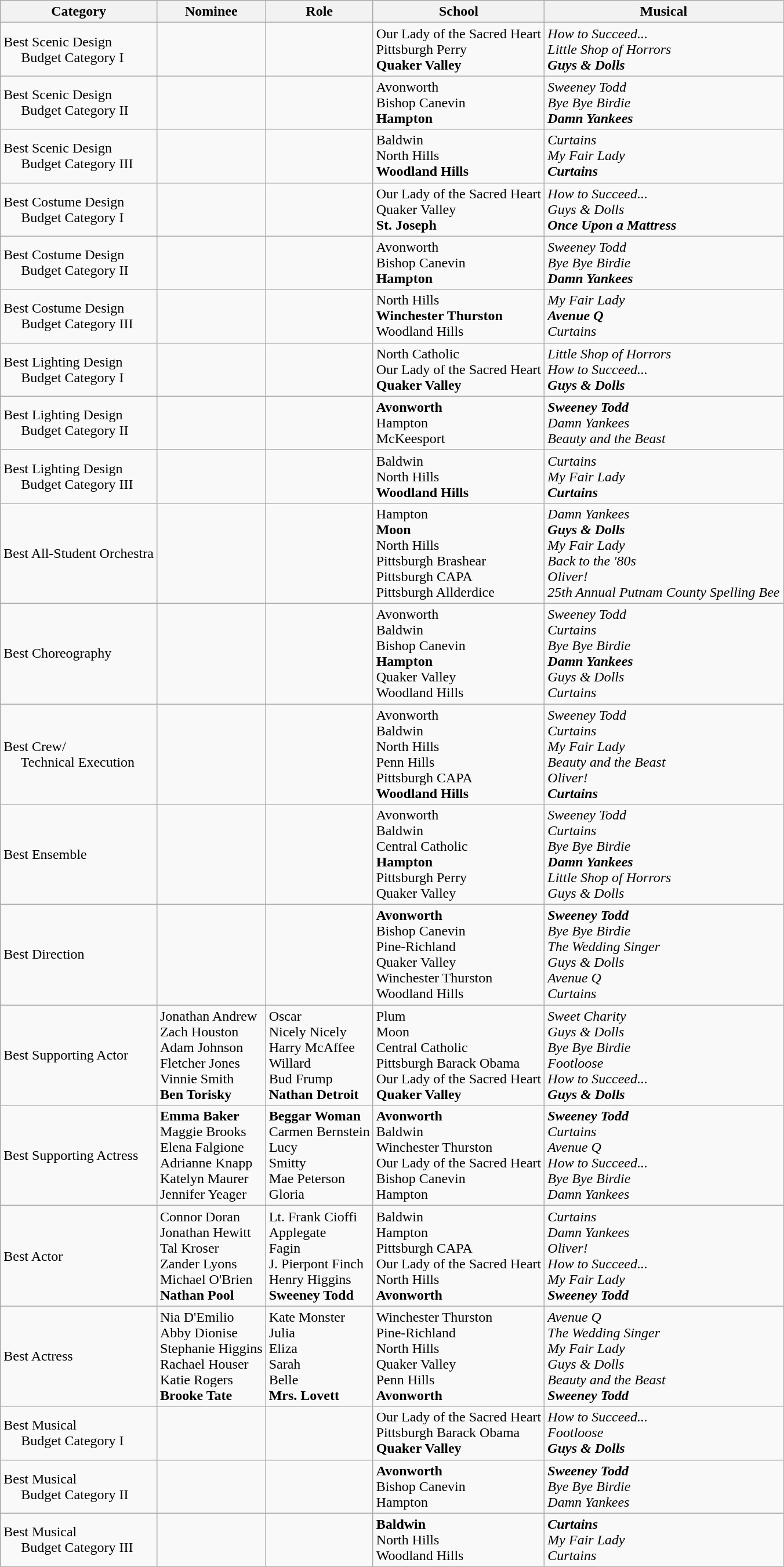<table class="wikitable">
<tr>
<th>Category</th>
<th>Nominee</th>
<th>Role</th>
<th>School</th>
<th>Musical</th>
</tr>
<tr>
<td>Best Scenic Design<br>     Budget Category I</td>
<td></td>
<td></td>
<td>Our Lady of the Sacred Heart<br>Pittsburgh Perry<br><strong>Quaker Valley</strong></td>
<td><em>How to Succeed...</em><br><em>Little Shop of Horrors</em><br><strong><em>Guys & Dolls</em></strong></td>
</tr>
<tr>
<td>Best Scenic Design<br>     Budget Category II</td>
<td></td>
<td></td>
<td>Avonworth<br>Bishop Canevin<br><strong>Hampton</strong></td>
<td><em>Sweeney Todd</em><br><em>Bye Bye Birdie</em><br><strong><em>Damn Yankees</em></strong></td>
</tr>
<tr>
<td>Best Scenic Design<br>     Budget Category III</td>
<td></td>
<td></td>
<td>Baldwin<br>North Hills<br><strong>Woodland Hills</strong></td>
<td><em>Curtains</em><br><em>My Fair Lady</em><br><strong><em>Curtains</em></strong></td>
</tr>
<tr>
<td>Best Costume Design<br>     Budget Category I</td>
<td></td>
<td></td>
<td>Our Lady of the Sacred Heart<br>Quaker Valley<br><strong>St. Joseph</strong></td>
<td><em>How to Succeed...</em><br><em>Guys & Dolls</em><br><strong><em>Once Upon a Mattress</em></strong></td>
</tr>
<tr>
<td>Best Costume Design<br>     Budget Category II</td>
<td></td>
<td></td>
<td>Avonworth<br>Bishop Canevin<br><strong>Hampton</strong></td>
<td><em>Sweeney Todd</em><br><em>Bye Bye Birdie</em><br><strong><em>Damn Yankees</em></strong></td>
</tr>
<tr>
<td>Best Costume Design<br>     Budget Category III</td>
<td></td>
<td></td>
<td>North Hills<br><strong>Winchester Thurston</strong><br>Woodland Hills</td>
<td><em>My Fair Lady</em><br><strong><em>Avenue Q</em></strong><br><em>Curtains</em></td>
</tr>
<tr>
<td>Best Lighting Design<br>     Budget Category I</td>
<td></td>
<td></td>
<td>North Catholic<br>Our Lady of the Sacred Heart<br><strong>Quaker Valley</strong></td>
<td><em>Little Shop of Horrors</em><br><em>How to Succeed...</em><br><strong><em>Guys & Dolls</em></strong></td>
</tr>
<tr>
<td>Best Lighting Design<br>     Budget Category II</td>
<td></td>
<td></td>
<td><strong>Avonworth</strong><br>Hampton<br>McKeesport</td>
<td><strong><em>Sweeney Todd</em></strong><br><em>Damn Yankees</em><br><em>Beauty and the Beast</em></td>
</tr>
<tr>
<td>Best Lighting Design<br>     Budget Category III</td>
<td></td>
<td></td>
<td>Baldwin<br>North Hills<br><strong>Woodland Hills</strong></td>
<td><em>Curtains</em><br><em>My Fair Lady</em><br><strong><em>Curtains</em></strong></td>
</tr>
<tr>
<td>Best All-Student Orchestra</td>
<td></td>
<td></td>
<td>Hampton<br><strong>Moon</strong><br>North Hills<br>Pittsburgh Brashear<br>Pittsburgh CAPA<br>Pittsburgh Allderdice</td>
<td><em>Damn Yankees</em><br><strong><em>Guys & Dolls</em></strong><br><em>My Fair Lady</em><br><em>Back to the '80s</em><br><em>Oliver!</em><br><em>25th Annual Putnam County Spelling Bee</em></td>
</tr>
<tr>
<td>Best Choreography</td>
<td></td>
<td></td>
<td>Avonworth<br>Baldwin<br>Bishop Canevin<br><strong>Hampton</strong><br>Quaker Valley<br>Woodland Hills</td>
<td><em>Sweeney Todd</em><br><em>Curtains</em><br><em>Bye Bye Birdie</em><br><strong><em>Damn Yankees</em></strong><br><em>Guys & Dolls</em><br><em>Curtains</em></td>
</tr>
<tr>
<td>Best Crew/<br>     Technical Execution</td>
<td></td>
<td></td>
<td>Avonworth<br>Baldwin<br>North Hills<br>Penn Hills<br>Pittsburgh CAPA<br><strong>Woodland Hills</strong></td>
<td><em>Sweeney Todd</em><br><em>Curtains</em><br><em>My Fair Lady</em><br><em>Beauty and the Beast</em><br><em>Oliver!</em><br><strong><em>Curtains</em></strong></td>
</tr>
<tr>
<td>Best Ensemble</td>
<td></td>
<td></td>
<td>Avonworth<br>Baldwin<br>Central Catholic<br><strong>Hampton</strong><br>Pittsburgh Perry<br>Quaker Valley</td>
<td><em>Sweeney Todd</em><br><em>Curtains</em><br><em>Bye Bye Birdie</em><br><strong><em>Damn Yankees</em></strong><br><em>Little Shop of Horrors</em><br><em>Guys & Dolls</em></td>
</tr>
<tr>
<td>Best Direction</td>
<td></td>
<td></td>
<td><strong>Avonworth</strong><br>Bishop Canevin<br>Pine-Richland<br>Quaker Valley<br>Winchester Thurston<br>Woodland Hills</td>
<td><strong><em>Sweeney Todd</em></strong><br><em>Bye Bye Birdie</em><br><em>The Wedding Singer</em><br><em>Guys & Dolls</em><br><em>Avenue Q</em><br><em>Curtains</em></td>
</tr>
<tr>
<td>Best Supporting Actor</td>
<td>Jonathan Andrew<br>Zach Houston<br>Adam Johnson<br>Fletcher Jones<br>Vinnie Smith<br><strong>Ben Torisky</strong></td>
<td>Oscar<br>Nicely Nicely<br>Harry McAffee<br>Willard<br>Bud Frump<br><strong>Nathan Detroit</strong></td>
<td>Plum<br>Moon<br>Central Catholic<br>Pittsburgh Barack Obama<br>Our Lady of the Sacred Heart<br><strong>Quaker Valley</strong></td>
<td><em>Sweet Charity</em><br><em>Guys & Dolls</em><br><em>Bye Bye Birdie</em><br><em>Footloose</em><br><em>How to Succeed...</em><br><strong><em>Guys & Dolls</em></strong></td>
</tr>
<tr>
<td>Best Supporting Actress</td>
<td><strong>Emma Baker</strong><br>Maggie Brooks<br>Elena Falgione<br>Adrianne Knapp<br>Katelyn Maurer<br>Jennifer Yeager</td>
<td><strong>Beggar Woman</strong><br>Carmen Bernstein<br>Lucy<br>Smitty<br>Mae Peterson<br>Gloria</td>
<td><strong>Avonworth</strong><br>Baldwin<br>Winchester Thurston<br>Our Lady of the Sacred Heart<br>Bishop Canevin<br>Hampton</td>
<td><strong><em>Sweeney Todd</em></strong><br><em>Curtains</em><br><em>Avenue Q</em><br><em>How to Succeed...</em><br><em>Bye Bye Birdie</em><br><em>Damn Yankees</em></td>
</tr>
<tr>
<td>Best Actor</td>
<td>Connor Doran<br>Jonathan Hewitt<br>Tal Kroser<br>Zander Lyons<br>Michael O'Brien<br><strong>Nathan Pool</strong></td>
<td>Lt. Frank Cioffi<br>Applegate<br>Fagin<br>J. Pierpont Finch<br>Henry Higgins<br><strong>Sweeney Todd</strong></td>
<td>Baldwin<br>Hampton<br>Pittsburgh CAPA<br>Our Lady of the Sacred Heart<br>North Hills<br><strong>Avonworth</strong></td>
<td><em>Curtains</em><br><em>Damn Yankees</em><br><em>Oliver!</em><br><em>How to Succeed...</em><br><em>My Fair Lady</em><br><strong><em>Sweeney Todd</em></strong></td>
</tr>
<tr>
<td>Best Actress</td>
<td>Nia D'Emilio<br>Abby Dionise<br>Stephanie Higgins<br>Rachael Houser<br>Katie Rogers<br><strong>Brooke Tate</strong></td>
<td>Kate Monster<br>Julia<br>Eliza<br>Sarah<br>Belle<br><strong>Mrs. Lovett</strong></td>
<td>Winchester Thurston<br>Pine-Richland<br>North Hills<br>Quaker Valley<br>Penn Hills<br><strong>Avonworth</strong></td>
<td><em>Avenue Q</em><br><em>The Wedding Singer</em><br><em>My Fair Lady</em><br><em>Guys & Dolls</em><br><em>Beauty and the Beast</em><br><strong><em>Sweeney Todd</em></strong></td>
</tr>
<tr>
<td>Best Musical<br>     Budget Category I</td>
<td></td>
<td></td>
<td>Our Lady of the Sacred Heart<br>Pittsburgh Barack Obama<br><strong>Quaker Valley</strong></td>
<td><em>How to Succeed...</em><br><em>Footloose</em><br><strong><em>Guys & Dolls</em></strong></td>
</tr>
<tr>
<td>Best Musical<br>     Budget Category II</td>
<td></td>
<td></td>
<td><strong>Avonworth</strong><br>Bishop Canevin<br>Hampton</td>
<td><strong><em>Sweeney Todd</em></strong><br><em>Bye Bye Birdie</em><br><em>Damn Yankees</em></td>
</tr>
<tr>
<td>Best Musical<br>     Budget Category III</td>
<td></td>
<td></td>
<td><strong>Baldwin</strong><br>North Hills<br>Woodland Hills</td>
<td><strong><em>Curtains</em></strong><br><em>My Fair Lady</em><br><em>Curtains</em></td>
</tr>
</table>
